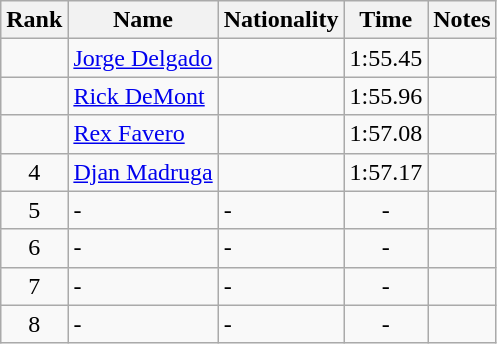<table class="wikitable sortable" style="text-align:center">
<tr>
<th>Rank</th>
<th>Name</th>
<th>Nationality</th>
<th>Time</th>
<th>Notes</th>
</tr>
<tr>
<td></td>
<td align=left><a href='#'>Jorge Delgado</a></td>
<td align=left></td>
<td>1:55.45</td>
<td></td>
</tr>
<tr>
<td></td>
<td align=left><a href='#'>Rick DeMont</a></td>
<td align=left></td>
<td>1:55.96</td>
<td></td>
</tr>
<tr>
<td></td>
<td align=left><a href='#'>Rex Favero</a></td>
<td align=left></td>
<td>1:57.08</td>
<td></td>
</tr>
<tr>
<td>4</td>
<td align=left><a href='#'>Djan Madruga</a></td>
<td align=left></td>
<td>1:57.17</td>
<td></td>
</tr>
<tr>
<td>5</td>
<td align=left>-</td>
<td align=left>-</td>
<td>-</td>
<td></td>
</tr>
<tr>
<td>6</td>
<td align=left>-</td>
<td align=left>-</td>
<td>-</td>
<td></td>
</tr>
<tr>
<td>7</td>
<td align=left>-</td>
<td align=left>-</td>
<td>-</td>
<td></td>
</tr>
<tr>
<td>8</td>
<td align=left>-</td>
<td align=left>-</td>
<td>-</td>
<td></td>
</tr>
</table>
